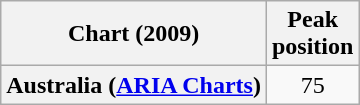<table class="wikitable sortable plainrowheaders" style="text-align:center">
<tr>
<th scope="col">Chart (2009)</th>
<th scope="col">Peak<br>position</th>
</tr>
<tr>
<th scope="row">Australia (<a href='#'>ARIA Charts</a>)</th>
<td>75</td>
</tr>
</table>
